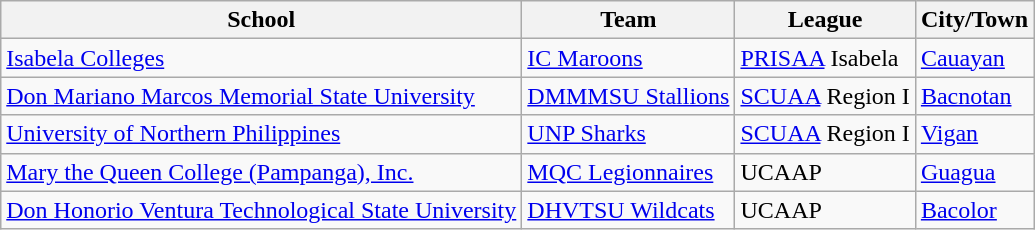<table class="wikitable">
<tr>
<th>School</th>
<th>Team</th>
<th>League</th>
<th>City/Town</th>
</tr>
<tr>
<td><a href='#'>Isabela Colleges</a></td>
<td><a href='#'>IC Maroons</a></td>
<td><a href='#'>PRISAA</a> Isabela</td>
<td><a href='#'>Cauayan</a></td>
</tr>
<tr>
<td><a href='#'>Don Mariano Marcos Memorial State University</a></td>
<td><a href='#'>DMMMSU Stallions</a></td>
<td><a href='#'>SCUAA</a> Region I</td>
<td><a href='#'>Bacnotan</a></td>
</tr>
<tr>
<td><a href='#'>University of Northern Philippines</a></td>
<td><a href='#'>UNP Sharks</a></td>
<td><a href='#'>SCUAA</a> Region I</td>
<td><a href='#'>Vigan</a></td>
</tr>
<tr>
<td><a href='#'>Mary the Queen College (Pampanga), Inc.</a></td>
<td><a href='#'>MQC Legionnaires</a></td>
<td>UCAAP</td>
<td><a href='#'>Guagua</a></td>
</tr>
<tr>
<td><a href='#'>Don Honorio Ventura Technological State University</a></td>
<td><a href='#'>DHVTSU Wildcats</a></td>
<td>UCAAP</td>
<td><a href='#'>Bacolor</a></td>
</tr>
</table>
